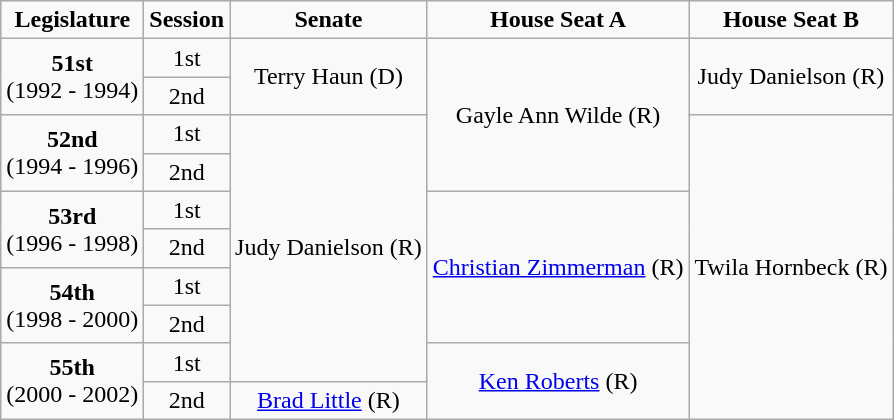<table class=wikitable style="text-align:center">
<tr>
<td><strong>Legislature</strong></td>
<td><strong>Session</strong></td>
<td><strong>Senate</strong></td>
<td><strong>House Seat A</strong></td>
<td><strong>House Seat B</strong></td>
</tr>
<tr>
<td rowspan="2" colspan="1" style="text-align: center;"><strong>51st</strong> <br> (1992 - 1994)</td>
<td>1st</td>
<td rowspan="2" colspan="1" style="text-align: center;" >Terry Haun (D)</td>
<td rowspan="4" colspan="1" style="text-align: center;" >Gayle Ann Wilde (R)</td>
<td rowspan="2" colspan="1" style="text-align: center;" >Judy Danielson (R)</td>
</tr>
<tr>
<td>2nd</td>
</tr>
<tr>
<td rowspan="2" colspan="1" style="text-align: center;"><strong>52nd</strong> <br> (1994 - 1996)</td>
<td>1st</td>
<td rowspan="7" colspan="1" style="text-align: center;" >Judy Danielson (R)</td>
<td rowspan="8" colspan="1" style="text-align: center;" >Twila Hornbeck (R)</td>
</tr>
<tr>
<td>2nd</td>
</tr>
<tr>
<td rowspan="2" colspan="1" style="text-align: center;"><strong>53rd</strong> <br> (1996 - 1998)</td>
<td>1st</td>
<td rowspan="4" colspan="1" style="text-align: center;" ><a href='#'>Christian Zimmerman</a> (R)</td>
</tr>
<tr>
<td>2nd</td>
</tr>
<tr>
<td rowspan="2" colspan="1" style="text-align: center;"><strong>54th</strong> <br> (1998 - 2000)</td>
<td>1st</td>
</tr>
<tr>
<td>2nd</td>
</tr>
<tr>
<td rowspan="2" colspan="1" style="text-align: center;"><strong>55th</strong> <br> (2000 - 2002)</td>
<td>1st</td>
<td rowspan="2" colspan="1" style="text-align: center;" ><a href='#'>Ken Roberts</a> (R)</td>
</tr>
<tr>
<td>2nd</td>
<td rowspan="1" colspan="1" style="text-align: center;" ><a href='#'>Brad Little</a> (R)</td>
</tr>
</table>
